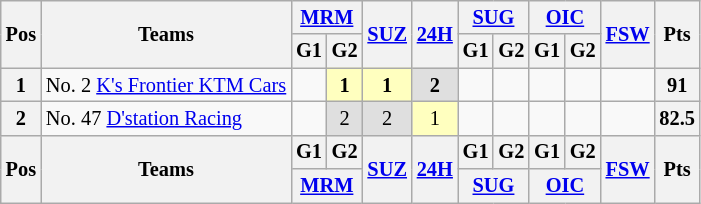<table class="wikitable" style="font-size:85%; text-align:center">
<tr>
<th rowspan=2>Pos</th>
<th rowspan=2>Teams</th>
<th colspan=2><a href='#'>MRM</a></th>
<th rowspan=2><a href='#'>SUZ</a></th>
<th rowspan=2><a href='#'>24H</a></th>
<th colspan=2><a href='#'>SUG</a></th>
<th colspan=2><a href='#'>OIC</a></th>
<th rowspan=2><a href='#'>FSW</a></th>
<th rowspan=2>Pts</th>
</tr>
<tr>
<th>G1</th>
<th>G2</th>
<th>G1</th>
<th>G2</th>
<th>G1</th>
<th>G2</th>
</tr>
<tr>
<th>1</th>
<td align="left"> No. 2 <a href='#'>K's Frontier KTM Cars</a></td>
<td></td>
<td style="background:#FFFFBF;"><strong>1</strong></td>
<td style="background:#FFFFBF;"><strong>1</strong></td>
<td style="background:#DFDFDF;"><strong>2</strong></td>
<td></td>
<td></td>
<td></td>
<td></td>
<td></td>
<th>91</th>
</tr>
<tr>
<th>2</th>
<td align="left"> No. 47 <a href='#'>D'station Racing</a></td>
<td></td>
<td style="background:#DFDFDF;">2</td>
<td style="background:#DFDFDF;">2</td>
<td style="background:#FFFFBF;">1</td>
<td></td>
<td></td>
<td></td>
<td></td>
<td></td>
<th>82.5</th>
</tr>
<tr>
<th rowspan=2>Pos</th>
<th rowspan=2>Teams</th>
<th>G1</th>
<th>G2</th>
<th rowspan=2><a href='#'>SUZ</a></th>
<th rowspan=2><a href='#'>24H</a></th>
<th>G1</th>
<th>G2</th>
<th>G1</th>
<th>G2</th>
<th rowspan=2><a href='#'>FSW</a></th>
<th rowspan=2>Pts</th>
</tr>
<tr>
<th colspan=2><a href='#'>MRM</a></th>
<th colspan=2><a href='#'>SUG</a></th>
<th colspan=2><a href='#'>OIC</a></th>
</tr>
</table>
